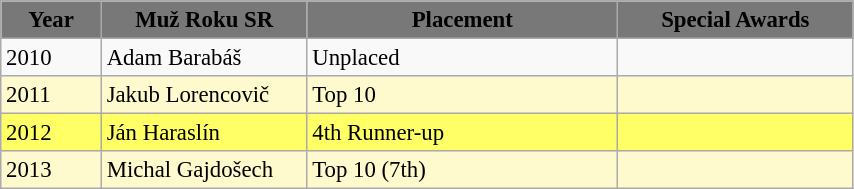<table class="wikitable sortable" style="font-size:95%;">
<tr colspan="10" style="background:#787878; text-align:center;">
<td width="60"><span><strong>Year</strong></span></td>
<td style="width:130px;"><span><strong>Muž Roku SR</strong></span></td>
<td style="width:200px;"><span><strong>Placement</strong></span></td>
<td style="width:150px;"><span><strong>Special Awards</strong></span></td>
</tr>
<tr>
<td>2010</td>
<td>Adam Barabáš</td>
<td>Unplaced</td>
<td></td>
</tr>
<tr style="background:#fffacd;">
<td>2011</td>
<td>Jakub Lorencovič</td>
<td>Top 10</td>
<td></td>
</tr>
<tr style="background:#ff6;">
<td>2012</td>
<td>Ján Haraslín</td>
<td>4th Runner-up</td>
<td></td>
</tr>
<tr style="background:#fffacd;">
<td>2013</td>
<td>Michal Gajdošech</td>
<td>Top 10 (7th)</td>
<td></td>
</tr>
</table>
